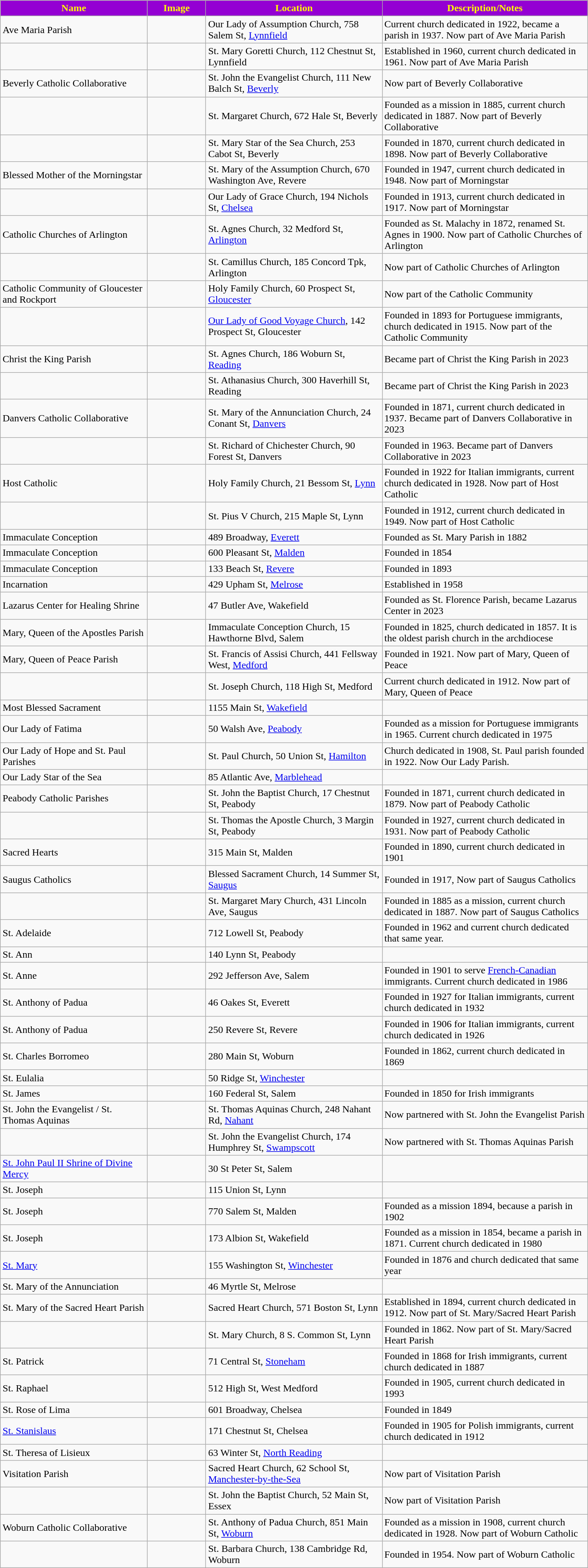<table class="wikitable sortable" style="width:75%">
<tr>
<th style="background:darkviolet; color:yellow;" width="25%"><strong>Name</strong></th>
<th style="background:darkviolet; color:yellow;" width="10%"><strong>Image</strong></th>
<th style="background:darkviolet; color:yellow;" width="30%"><strong>Location</strong></th>
<th style="background:darkviolet; color:yellow;" width="35%"><strong>Description/Notes</strong></th>
</tr>
<tr>
<td>Ave Maria Parish</td>
<td></td>
<td>Our Lady of Assumption Church, 758 Salem St, <a href='#'>Lynnfield</a></td>
<td>Current church dedicated in 1922, became a parish in 1937. Now part of Ave Maria Parish</td>
</tr>
<tr>
<td></td>
<td></td>
<td>St. Mary Goretti Church, 112 Chestnut St, Lynnfield</td>
<td>Established in 1960, current church dedicated in 1961. Now part of Ave Maria Parish</td>
</tr>
<tr>
<td>Beverly Catholic Collaborative</td>
<td></td>
<td>St. John the Evangelist Church, 111 New Balch St, <a href='#'>Beverly</a></td>
<td>Now part of Beverly Collaborative</td>
</tr>
<tr>
<td></td>
<td></td>
<td>St. Margaret Church, 672 Hale St, Beverly</td>
<td>Founded as a mission in 1885,  current church dedicated in 1887. Now part of Beverly Collaborative</td>
</tr>
<tr>
<td></td>
<td></td>
<td>St. Mary Star of the Sea Church, 253 Cabot St, Beverly</td>
<td>Founded in 1870, current church dedicated in 1898. Now part of Beverly Collaborative</td>
</tr>
<tr>
<td>Blessed Mother of the Morningstar</td>
<td></td>
<td>St. Mary of the Assumption Church, 670 Washington Ave, Revere</td>
<td>Founded in 1947, current church dedicated in 1948. Now part of Morningstar</td>
</tr>
<tr>
<td></td>
<td></td>
<td>Our Lady of Grace Church, 194 Nichols St, <a href='#'>Chelsea</a></td>
<td>Founded in 1913, current church dedicated in 1917. Now part of Morningstar</td>
</tr>
<tr>
<td>Catholic Churches of Arlington</td>
<td></td>
<td>St. Agnes Church, 32 Medford St, <a href='#'>Arlington</a></td>
<td>Founded as St. Malachy in 1872, renamed St. Agnes in 1900. Now part of Catholic Churches of Arlington</td>
</tr>
<tr>
<td></td>
<td></td>
<td>St. Camillus Church, 185 Concord Tpk, Arlington</td>
<td>Now part of Catholic Churches of Arlington</td>
</tr>
<tr>
<td>Catholic Community of Gloucester and Rockport</td>
<td></td>
<td>Holy Family Church, 60 Prospect St, <a href='#'>Gloucester</a></td>
<td>Now part of the Catholic Community</td>
</tr>
<tr>
<td></td>
<td></td>
<td><a href='#'>Our Lady of Good Voyage Church</a>, 142 Prospect St, Gloucester</td>
<td>Founded in 1893 for Portuguese immigrants, church dedicated in 1915. Now part of the Catholic Community</td>
</tr>
<tr>
<td>Christ the King Parish</td>
<td></td>
<td>St. Agnes Church, 186 Woburn St, <a href='#'>Reading</a></td>
<td>Became part of Christ the King Parish in 2023</td>
</tr>
<tr>
<td></td>
<td></td>
<td>St. Athanasius Church, 300 Haverhill St, Reading</td>
<td>Became part of Christ the King Parish in 2023</td>
</tr>
<tr>
<td>Danvers Catholic Collaborative</td>
<td></td>
<td>St. Mary of the Annunciation Church, 24 Conant St, <a href='#'>Danvers</a></td>
<td>Founded in 1871, current church dedicated in 1937. Became part of Danvers Collaborative in 2023</td>
</tr>
<tr>
<td></td>
<td></td>
<td>St. Richard of Chichester Church, 90 Forest St, Danvers</td>
<td>Founded in 1963. Became part of Danvers Collaborative in 2023</td>
</tr>
<tr>
<td>Host Catholic</td>
<td></td>
<td>Holy Family Church, 21 Bessom St, <a href='#'>Lynn</a></td>
<td>Founded in 1922 for Italian immigrants, current church dedicated in 1928. Now part of Host Catholic</td>
</tr>
<tr>
<td></td>
<td></td>
<td>St. Pius V Church, 215 Maple St, Lynn</td>
<td>Founded in 1912, current church dedicated in 1949. Now part of Host Catholic</td>
</tr>
<tr>
<td>Immaculate Conception</td>
<td></td>
<td>489 Broadway, <a href='#'>Everett</a></td>
<td>Founded as St. Mary Parish in 1882</td>
</tr>
<tr>
<td>Immaculate Conception</td>
<td></td>
<td>600 Pleasant St, <a href='#'>Malden</a></td>
<td>Founded in 1854</td>
</tr>
<tr>
<td>Immaculate Conception</td>
<td></td>
<td>133 Beach St, <a href='#'>Revere</a></td>
<td>Founded in 1893</td>
</tr>
<tr>
<td>Incarnation</td>
<td></td>
<td>429 Upham St, <a href='#'>Melrose</a></td>
<td>Established in 1958</td>
</tr>
<tr>
<td>Lazarus Center for Healing Shrine</td>
<td></td>
<td>47 Butler Ave, Wakefield</td>
<td>Founded as St. Florence Parish, became Lazarus Center in 2023</td>
</tr>
<tr>
<td>Mary, Queen of the Apostles Parish</td>
<td></td>
<td>Immaculate Conception Church, 15 Hawthorne Blvd, Salem</td>
<td>Founded in 1825, church dedicated in 1857. It is the oldest parish church in the archdiocese</td>
</tr>
<tr>
<td>Mary, Queen of Peace Parish</td>
<td></td>
<td>St. Francis of Assisi Church, 441 Fellsway West, <a href='#'>Medford</a></td>
<td>Founded in 1921. Now part of Mary, Queen of Peace</td>
</tr>
<tr>
<td></td>
<td></td>
<td>St. Joseph Church, 118 High St, Medford</td>
<td>Current church dedicated in 1912. Now part of Mary, Queen of Peace</td>
</tr>
<tr>
<td>Most Blessed Sacrament</td>
<td></td>
<td>1155 Main St, <a href='#'>Wakefield</a></td>
<td></td>
</tr>
<tr>
<td>Our Lady of Fatima</td>
<td></td>
<td>50 Walsh Ave, <a href='#'>Peabody</a></td>
<td>Founded as a mission for Portuguese immigrants in 1965.  Current church dedicated in 1975</td>
</tr>
<tr>
<td>Our Lady of Hope and St. Paul Parishes</td>
<td></td>
<td>St. Paul Church, 50 Union St, <a href='#'>Hamilton</a></td>
<td>Church dedicated in 1908, St. Paul parish founded in 1922. Now Our Lady Parish.</td>
</tr>
<tr>
<td>Our Lady Star of the Sea</td>
<td></td>
<td>85 Atlantic Ave, <a href='#'>Marblehead</a></td>
<td></td>
</tr>
<tr>
<td>Peabody Catholic Parishes</td>
<td></td>
<td>St. John the Baptist Church, 17 Chestnut St, Peabody</td>
<td>Founded in 1871, current church dedicated in 1879. Now part of Peabody Catholic</td>
</tr>
<tr>
<td></td>
<td></td>
<td>St. Thomas the Apostle Church, 3 Margin St, Peabody</td>
<td>Founded in 1927, current church dedicated in 1931. Now part of Peabody Catholic</td>
</tr>
<tr>
<td>Sacred Hearts</td>
<td></td>
<td>315 Main St, Malden</td>
<td>Founded in 1890, current church dedicated in 1901</td>
</tr>
<tr>
<td>Saugus Catholics</td>
<td></td>
<td>Blessed Sacrament Church, 14 Summer St, <a href='#'>Saugus</a></td>
<td>Founded in 1917, Now part of Saugus Catholics</td>
</tr>
<tr>
<td></td>
<td></td>
<td>St. Margaret Mary Church, 431 Lincoln Ave, Saugus</td>
<td>Founded in 1885 as a mission, current church dedicated in 1887. Now part of Saugus Catholics</td>
</tr>
<tr>
<td>St. Adelaide</td>
<td></td>
<td>712 Lowell St, Peabody</td>
<td>Founded in 1962 and current church dedicated that same year.</td>
</tr>
<tr>
<td>St. Ann</td>
<td></td>
<td>140 Lynn St, Peabody</td>
<td></td>
</tr>
<tr>
<td>St. Anne</td>
<td></td>
<td>292 Jefferson Ave, Salem</td>
<td>Founded in 1901 to serve <a href='#'>French-Canadian</a> immigrants.  Current church dedicated in 1986</td>
</tr>
<tr>
<td>St. Anthony of Padua</td>
<td></td>
<td>46 Oakes St, Everett</td>
<td>Founded in 1927 for Italian immigrants, current church dedicated in 1932</td>
</tr>
<tr>
<td>St. Anthony of Padua</td>
<td></td>
<td>250 Revere St, Revere</td>
<td>Founded in 1906 for Italian immigrants, current church dedicated in 1926</td>
</tr>
<tr>
<td>St. Charles Borromeo</td>
<td></td>
<td>280 Main St, Woburn</td>
<td>Founded in 1862, current church dedicated in 1869</td>
</tr>
<tr>
<td>St. Eulalia</td>
<td></td>
<td>50 Ridge St, <a href='#'>Winchester</a></td>
<td></td>
</tr>
<tr>
<td>St. James</td>
<td></td>
<td>160 Federal St, Salem</td>
<td>Founded in 1850 for Irish immigrants</td>
</tr>
<tr>
<td>St. John the Evangelist / St. Thomas Aquinas</td>
<td></td>
<td>St. Thomas Aquinas Church, 248 Nahant Rd, <a href='#'>Nahant</a></td>
<td>Now partnered with St. John the Evangelist Parish</td>
</tr>
<tr>
<td></td>
<td></td>
<td>St. John the Evangelist Church, 174 Humphrey St, <a href='#'>Swampscott</a></td>
<td>Now partnered with St. Thomas Aquinas Parish</td>
</tr>
<tr>
<td><a href='#'>St. John Paul II Shrine of Divine Mercy</a></td>
<td></td>
<td>30 St Peter St, Salem</td>
<td></td>
</tr>
<tr>
<td>St. Joseph</td>
<td></td>
<td>115 Union St, Lynn</td>
<td></td>
</tr>
<tr>
<td>St. Joseph</td>
<td></td>
<td>770 Salem St, Malden</td>
<td>Founded as a mission 1894, because a parish in 1902</td>
</tr>
<tr>
<td>St. Joseph</td>
<td></td>
<td>173 Albion St, Wakefield</td>
<td>Founded as a mission in 1854, became a parish in 1871. Current church dedicated in 1980</td>
</tr>
<tr>
<td><a href='#'>St. Mary</a></td>
<td></td>
<td>155 Washington St, <a href='#'>Winchester</a></td>
<td>Founded in 1876 and church dedicated that same year</td>
</tr>
<tr>
<td>St. Mary of the Annunciation</td>
<td></td>
<td>46 Myrtle St, Melrose</td>
<td></td>
</tr>
<tr>
<td>St. Mary of the Sacred Heart Parish</td>
<td></td>
<td>Sacred Heart Church, 571 Boston St, Lynn</td>
<td>Established in 1894, current church dedicated in 1912. Now part of St. Mary/Sacred Heart Parish</td>
</tr>
<tr>
<td></td>
<td></td>
<td>St. Mary Church, 8 S. Common St, Lynn</td>
<td>Founded in 1862. Now part of St. Mary/Sacred Heart Parish</td>
</tr>
<tr>
<td>St. Patrick</td>
<td></td>
<td>71 Central St, <a href='#'>Stoneham</a></td>
<td>Founded in 1868 for Irish immigrants, current church dedicated in 1887</td>
</tr>
<tr>
<td>St. Raphael</td>
<td></td>
<td>512 High St, West Medford</td>
<td>Founded in 1905, current church dedicated in 1993</td>
</tr>
<tr>
<td>St. Rose of Lima</td>
<td></td>
<td>601 Broadway, Chelsea</td>
<td>Founded in 1849</td>
</tr>
<tr>
<td><a href='#'>St. Stanislaus</a></td>
<td></td>
<td>171 Chestnut St, Chelsea</td>
<td>Founded in 1905 for Polish immigrants, current church dedicated in 1912</td>
</tr>
<tr>
<td>St. Theresa of Lisieux</td>
<td></td>
<td>63 Winter St, <a href='#'>North Reading</a></td>
<td></td>
</tr>
<tr>
<td>Visitation Parish</td>
<td></td>
<td>Sacred Heart Church, 62 School St, <a href='#'>Manchester-by-the-Sea</a></td>
<td>Now part of Visitation Parish</td>
</tr>
<tr>
<td></td>
<td></td>
<td>St. John the Baptist Church, 52 Main St, Essex</td>
<td>Now part of Visitation Parish</td>
</tr>
<tr>
<td>Woburn Catholic Collaborative</td>
<td></td>
<td>St. Anthony of Padua Church, 851 Main St, <a href='#'>Woburn</a></td>
<td>Founded as a mission in 1908, current church dedicated in 1928. Now part of Woburn Catholic</td>
</tr>
<tr>
<td></td>
<td></td>
<td>St. Barbara Church, 138 Cambridge Rd, Woburn</td>
<td>Founded in 1954. Now part of Woburn Catholic</td>
</tr>
</table>
